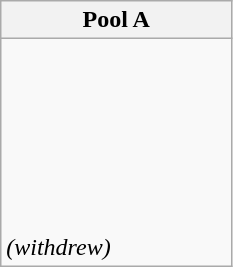<table class="wikitable">
<tr>
<th width=50%>Pool A</th>
</tr>
<tr>
<td><br> <br>
 <br>
 <br>
 <br>
 <br>
 <br>
<em><s></s> (withdrew)</em></td>
</tr>
</table>
